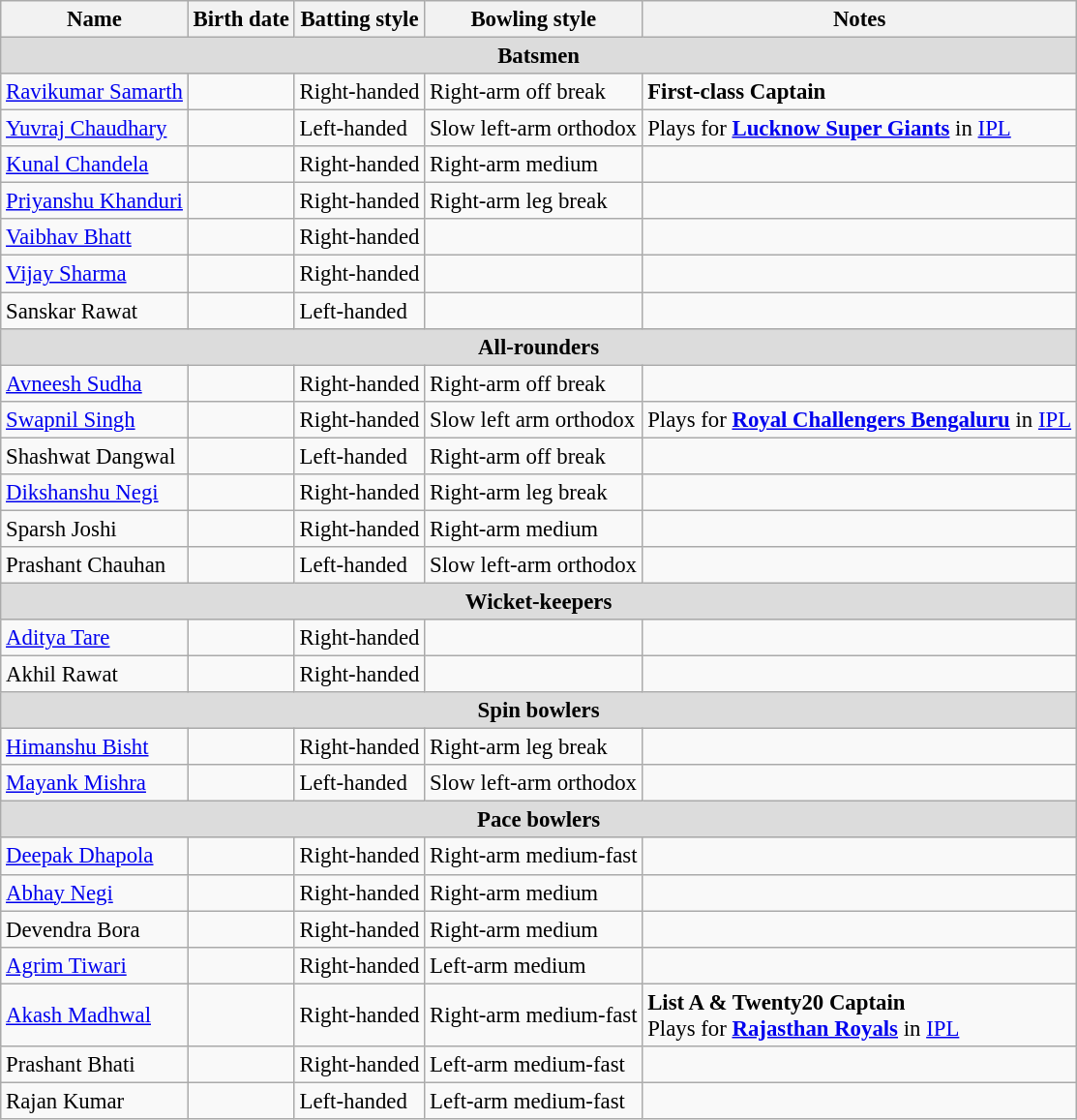<table class="wikitable" style="font-size:95%;">
<tr>
<th align=center>Name</th>
<th align=center>Birth date</th>
<th align=center>Batting style</th>
<th align=center>Bowling style</th>
<th align=center>Notes</th>
</tr>
<tr>
<th style="background: #DCDCDC" colspan="5" align="center">Batsmen</th>
</tr>
<tr>
<td><a href='#'>Ravikumar Samarth</a></td>
<td></td>
<td>Right-handed</td>
<td>Right-arm off break</td>
<td><strong>First-class Captain</strong></td>
</tr>
<tr>
<td><a href='#'>Yuvraj Chaudhary</a></td>
<td></td>
<td>Left-handed</td>
<td>Slow left-arm orthodox</td>
<td>Plays for <strong><a href='#'>Lucknow Super Giants</a></strong> in <a href='#'>IPL</a></td>
</tr>
<tr>
<td><a href='#'>Kunal Chandela</a></td>
<td></td>
<td>Right-handed</td>
<td>Right-arm medium</td>
<td></td>
</tr>
<tr>
<td><a href='#'>Priyanshu Khanduri</a></td>
<td></td>
<td>Right-handed</td>
<td>Right-arm leg break</td>
<td></td>
</tr>
<tr>
<td><a href='#'>Vaibhav Bhatt</a></td>
<td></td>
<td>Right-handed</td>
<td></td>
<td></td>
</tr>
<tr>
<td><a href='#'>Vijay Sharma</a></td>
<td></td>
<td>Right-handed</td>
<td></td>
<td></td>
</tr>
<tr>
<td>Sanskar Rawat</td>
<td></td>
<td>Left-handed</td>
<td></td>
<td></td>
</tr>
<tr>
<th style="background: #DCDCDC" colspan="5" align="center">All-rounders</th>
</tr>
<tr>
<td><a href='#'>Avneesh Sudha</a></td>
<td></td>
<td>Right-handed</td>
<td>Right-arm off break</td>
<td></td>
</tr>
<tr>
<td><a href='#'>Swapnil Singh</a></td>
<td></td>
<td>Right-handed</td>
<td>Slow left arm orthodox</td>
<td>Plays for <strong><a href='#'>Royal Challengers Bengaluru</a></strong> in <a href='#'>IPL</a></td>
</tr>
<tr>
<td>Shashwat Dangwal</td>
<td></td>
<td>Left-handed</td>
<td>Right-arm off break</td>
<td></td>
</tr>
<tr>
<td><a href='#'>Dikshanshu Negi</a></td>
<td></td>
<td>Right-handed</td>
<td>Right-arm leg break</td>
<td></td>
</tr>
<tr>
<td>Sparsh Joshi</td>
<td></td>
<td>Right-handed</td>
<td>Right-arm medium</td>
<td></td>
</tr>
<tr>
<td>Prashant Chauhan</td>
<td></td>
<td>Left-handed</td>
<td>Slow left-arm orthodox</td>
<td></td>
</tr>
<tr>
<th style="background: #DCDCDC" colspan="5" align="center">Wicket-keepers</th>
</tr>
<tr>
<td><a href='#'>Aditya Tare</a></td>
<td></td>
<td>Right-handed</td>
<td></td>
<td></td>
</tr>
<tr>
<td>Akhil Rawat</td>
<td></td>
<td>Right-handed</td>
<td></td>
<td></td>
</tr>
<tr>
<th style="background: #DCDCDC" colspan="5" align="center">Spin bowlers</th>
</tr>
<tr>
<td><a href='#'>Himanshu Bisht</a></td>
<td></td>
<td>Right-handed</td>
<td>Right-arm leg break</td>
<td></td>
</tr>
<tr>
<td><a href='#'>Mayank Mishra</a></td>
<td></td>
<td>Left-handed</td>
<td>Slow left-arm orthodox</td>
<td></td>
</tr>
<tr>
<th style="background: #DCDCDC" colspan="5" align="center">Pace bowlers</th>
</tr>
<tr>
<td><a href='#'>Deepak Dhapola</a></td>
<td></td>
<td>Right-handed</td>
<td>Right-arm medium-fast</td>
<td></td>
</tr>
<tr>
<td><a href='#'>Abhay Negi</a></td>
<td></td>
<td>Right-handed</td>
<td>Right-arm medium</td>
<td></td>
</tr>
<tr>
<td>Devendra Bora</td>
<td></td>
<td>Right-handed</td>
<td>Right-arm medium</td>
<td></td>
</tr>
<tr>
<td><a href='#'>Agrim Tiwari</a></td>
<td></td>
<td>Right-handed</td>
<td>Left-arm medium</td>
<td></td>
</tr>
<tr>
<td><a href='#'>Akash Madhwal</a></td>
<td></td>
<td>Right-handed</td>
<td>Right-arm medium-fast</td>
<td><strong>List A & Twenty20 Captain</strong> <br> Plays for <strong><a href='#'>Rajasthan Royals</a></strong> in <a href='#'>IPL</a></td>
</tr>
<tr>
<td>Prashant Bhati</td>
<td></td>
<td>Right-handed</td>
<td>Left-arm medium-fast</td>
<td></td>
</tr>
<tr>
<td>Rajan Kumar</td>
<td></td>
<td>Left-handed</td>
<td>Left-arm medium-fast</td>
<td></td>
</tr>
</table>
